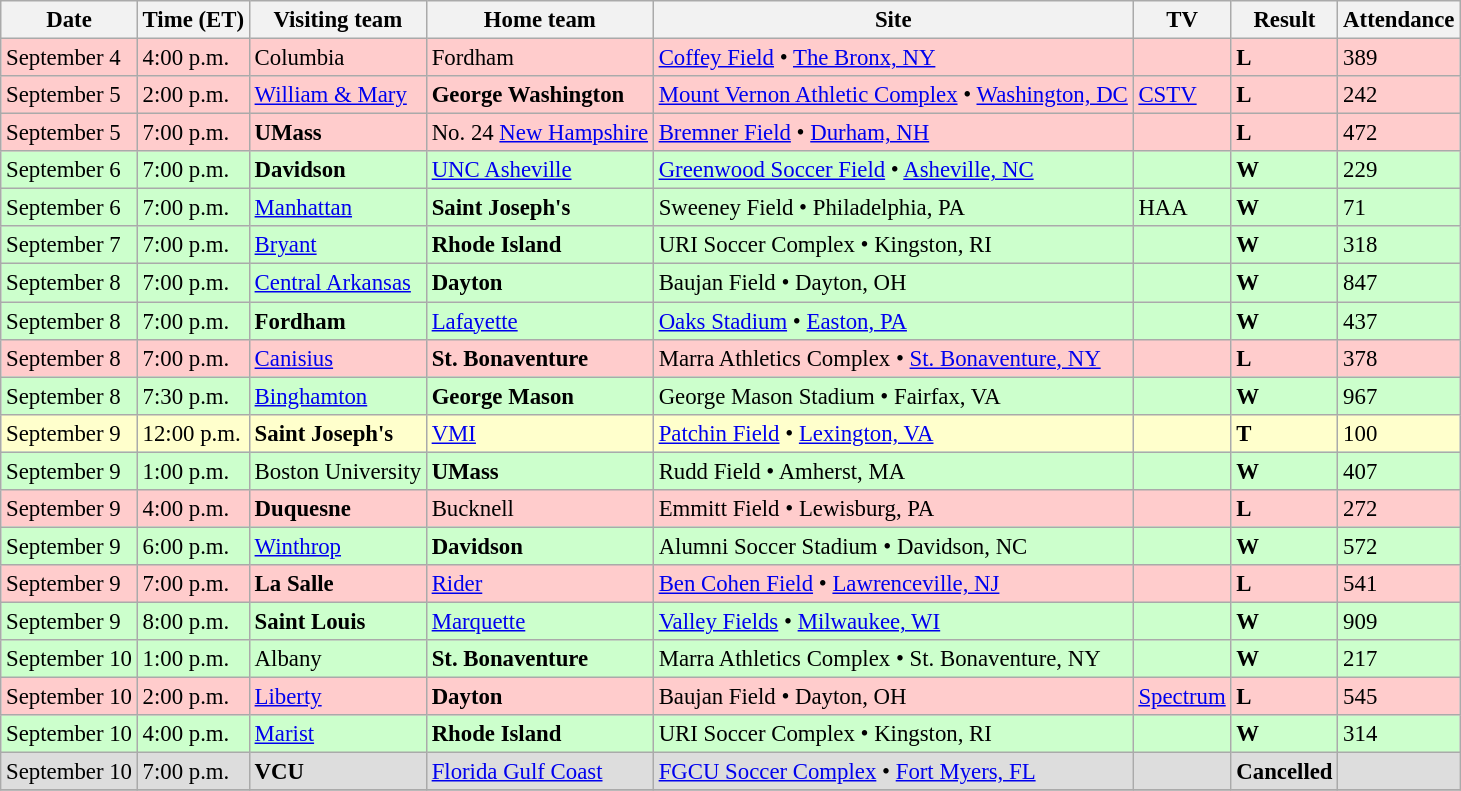<table class="wikitable" style="font-size:95%;">
<tr>
<th>Date</th>
<th>Time (ET)</th>
<th>Visiting team</th>
<th>Home team</th>
<th>Site</th>
<th>TV</th>
<th>Result</th>
<th>Attendance</th>
</tr>
<tr style="background:#fcc;">
<td>September 4</td>
<td>4:00 p.m.</td>
<td>Columbia</td>
<td>Fordham</td>
<td><a href='#'>Coffey Field</a> • <a href='#'>The Bronx, NY</a></td>
<td></td>
<td><strong>L</strong> </td>
<td>389</td>
</tr>
<tr style="background:#fcc;">
<td>September 5</td>
<td>2:00 p.m.</td>
<td><a href='#'>William & Mary</a></td>
<td><strong>George Washington</strong></td>
<td><a href='#'>Mount Vernon Athletic Complex</a> • <a href='#'>Washington, DC</a></td>
<td><a href='#'>CSTV</a></td>
<td><strong>L</strong> </td>
<td>242</td>
</tr>
<tr style="background:#fcc;">
<td>September 5</td>
<td>7:00 p.m.</td>
<td><strong>UMass</strong></td>
<td>No. 24 <a href='#'>New Hampshire</a></td>
<td><a href='#'>Bremner Field</a> • <a href='#'>Durham, NH</a></td>
<td></td>
<td><strong>L</strong> </td>
<td>472</td>
</tr>
<tr style="background:#cfc;">
<td>September 6</td>
<td>7:00 p.m.</td>
<td><strong>Davidson</strong></td>
<td><a href='#'>UNC Asheville</a></td>
<td><a href='#'>Greenwood Soccer Field</a> • <a href='#'>Asheville, NC</a></td>
<td></td>
<td><strong>W</strong> </td>
<td>229</td>
</tr>
<tr style="background:#cfc;">
<td>September 6</td>
<td>7:00 p.m.</td>
<td><a href='#'>Manhattan</a></td>
<td><strong>Saint Joseph's</strong></td>
<td>Sweeney Field • Philadelphia, PA</td>
<td>HAA</td>
<td><strong>W</strong>  </td>
<td>71</td>
</tr>
<tr style="background:#cfc;">
<td>September 7</td>
<td>7:00 p.m.</td>
<td><a href='#'>Bryant</a></td>
<td><strong>Rhode Island</strong></td>
<td>URI Soccer Complex • Kingston, RI</td>
<td></td>
<td><strong>W</strong> </td>
<td>318</td>
</tr>
<tr style="background:#cfc;">
<td>September 8</td>
<td>7:00 p.m.</td>
<td><a href='#'>Central Arkansas</a></td>
<td><strong>Dayton</strong></td>
<td>Baujan Field • Dayton, OH<br></td>
<td></td>
<td><strong>W</strong> </td>
<td>847</td>
</tr>
<tr style="background:#cfc;">
<td>September 8</td>
<td>7:00 p.m.</td>
<td><strong>Fordham</strong></td>
<td><a href='#'>Lafayette</a></td>
<td><a href='#'>Oaks Stadium</a> • <a href='#'>Easton, PA</a></td>
<td></td>
<td><strong>W</strong> </td>
<td>437</td>
</tr>
<tr style="background:#fcc;">
<td>September 8</td>
<td>7:00 p.m.</td>
<td><a href='#'>Canisius</a></td>
<td><strong>St. Bonaventure</strong></td>
<td>Marra Athletics Complex • <a href='#'>St. Bonaventure, NY</a><br></td>
<td></td>
<td><strong>L</strong> </td>
<td>378</td>
</tr>
<tr style="background:#cfc;">
<td>September 8</td>
<td>7:30 p.m.</td>
<td><a href='#'>Binghamton</a></td>
<td><strong>George Mason</strong></td>
<td>George Mason Stadium • Fairfax, VA</td>
<td></td>
<td><strong>W</strong> </td>
<td>967</td>
</tr>
<tr style="background:#ffc;">
<td>September 9</td>
<td>12:00 p.m.</td>
<td><strong>Saint Joseph's</strong></td>
<td><a href='#'>VMI</a></td>
<td><a href='#'>Patchin Field</a> • <a href='#'>Lexington, VA</a></td>
<td></td>
<td><strong>T</strong>  </td>
<td>100</td>
</tr>
<tr style="background:#cfc;">
<td>September 9</td>
<td>1:00 p.m.</td>
<td>Boston University</td>
<td><strong>UMass</strong></td>
<td>Rudd Field • Amherst, MA</td>
<td></td>
<td><strong>W</strong> </td>
<td>407</td>
</tr>
<tr style="background:#fcc;">
<td>September 9</td>
<td>4:00 p.m.</td>
<td><strong>Duquesne</strong></td>
<td>Bucknell</td>
<td>Emmitt Field • Lewisburg, PA</td>
<td></td>
<td><strong>L</strong> </td>
<td>272</td>
</tr>
<tr style="background:#cfc;">
<td>September 9</td>
<td>6:00 p.m.</td>
<td><a href='#'>Winthrop</a></td>
<td><strong>Davidson</strong></td>
<td>Alumni Soccer Stadium • Davidson, NC</td>
<td></td>
<td><strong>W</strong> </td>
<td>572</td>
</tr>
<tr style="background:#fcc;">
<td>September 9</td>
<td>7:00 p.m.</td>
<td><strong>La Salle</strong></td>
<td><a href='#'>Rider</a></td>
<td><a href='#'>Ben Cohen Field</a> • <a href='#'>Lawrenceville, NJ</a></td>
<td></td>
<td><strong>L</strong> </td>
<td>541</td>
</tr>
<tr style="background:#cfc;">
<td>September 9</td>
<td>8:00 p.m.</td>
<td><strong>Saint Louis</strong></td>
<td><a href='#'>Marquette</a></td>
<td><a href='#'>Valley Fields</a> • <a href='#'>Milwaukee, WI</a></td>
<td></td>
<td><strong>W</strong> </td>
<td>909</td>
</tr>
<tr style="background:#cfc;">
<td>September 10</td>
<td>1:00 p.m.</td>
<td>Albany</td>
<td><strong>St. Bonaventure</strong></td>
<td>Marra Athletics Complex • St. Bonaventure, NY</td>
<td></td>
<td><strong>W</strong> </td>
<td>217</td>
</tr>
<tr style="background:#fcc;">
<td>September 10</td>
<td>2:00 p.m.</td>
<td><a href='#'>Liberty</a></td>
<td><strong>Dayton</strong></td>
<td>Baujan Field • Dayton, OH<br></td>
<td><a href='#'>Spectrum</a></td>
<td><strong>L</strong> </td>
<td>545</td>
</tr>
<tr style="background:#cfc;">
<td>September 10</td>
<td>4:00 p.m.</td>
<td><a href='#'>Marist</a></td>
<td><strong>Rhode Island</strong></td>
<td>URI Soccer Complex • Kingston, RI</td>
<td></td>
<td><strong>W</strong> </td>
<td>314</td>
</tr>
<tr style="background:#ddd;">
<td>September 10</td>
<td>7:00 p.m.</td>
<td><strong>VCU</strong></td>
<td><a href='#'>Florida Gulf Coast</a></td>
<td><a href='#'>FGCU Soccer Complex</a> • <a href='#'>Fort Myers, FL</a></td>
<td></td>
<td><strong>Cancelled</strong></td>
<td></td>
</tr>
<tr>
</tr>
</table>
